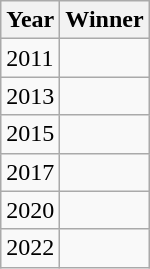<table class="wikitable sortable">
<tr>
<th>Year</th>
<th>Winner</th>
</tr>
<tr>
<td>2011</td>
<td></td>
</tr>
<tr>
<td>2013</td>
<td></td>
</tr>
<tr>
<td>2015</td>
<td></td>
</tr>
<tr>
<td>2017</td>
<td></td>
</tr>
<tr>
<td>2020</td>
<td></td>
</tr>
<tr>
<td>2022</td>
<td></td>
</tr>
</table>
